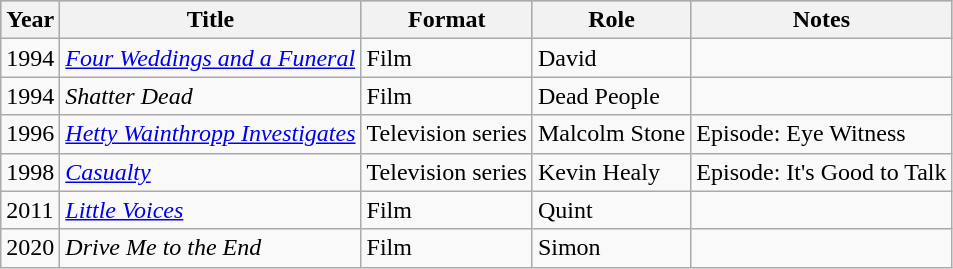<table class="wikitable">
<tr style="background:#b0c4de; text-align:center;">
<th>Year</th>
<th>Title</th>
<th>Format</th>
<th>Role</th>
<th>Notes</th>
</tr>
<tr>
<td>1994</td>
<td><em><a href='#'>Four Weddings and a Funeral</a></em></td>
<td>Film</td>
<td>David</td>
<td></td>
</tr>
<tr>
<td>1994</td>
<td><em>Shatter Dead</em></td>
<td>Film</td>
<td>Dead People</td>
<td></td>
</tr>
<tr>
<td>1996</td>
<td><em><a href='#'>Hetty Wainthropp Investigates</a></em></td>
<td>Television series</td>
<td>Malcolm Stone</td>
<td>Episode: Eye Witness</td>
</tr>
<tr>
<td>1998</td>
<td><em><a href='#'>Casualty</a></em></td>
<td>Television series</td>
<td>Kevin Healy</td>
<td>Episode: It's Good to Talk</td>
</tr>
<tr>
<td>2011</td>
<td><em><a href='#'>Little Voices</a></em></td>
<td>Film</td>
<td>Quint</td>
<td></td>
</tr>
<tr>
<td>2020</td>
<td><em>Drive Me to the End</em></td>
<td>Film</td>
<td>Simon</td>
<td></td>
</tr>
</table>
